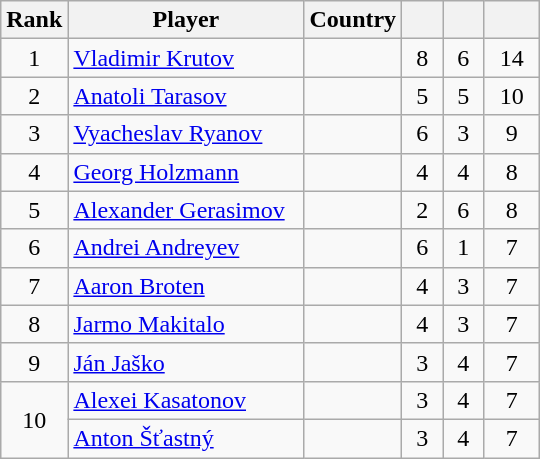<table class="wikitable sortable" style="text-align: center;">
<tr>
<th width=30>Rank</th>
<th width=150>Player</th>
<th>Country</th>
<th width=20></th>
<th width=20></th>
<th width=30></th>
</tr>
<tr>
<td>1</td>
<td align=left><a href='#'>Vladimir Krutov</a></td>
<td align=left></td>
<td>8</td>
<td>6</td>
<td>14</td>
</tr>
<tr>
<td>2</td>
<td align=left><a href='#'>Anatoli Tarasov</a></td>
<td align=left></td>
<td>5</td>
<td>5</td>
<td>10</td>
</tr>
<tr>
<td>3</td>
<td align=left><a href='#'>Vyacheslav Ryanov</a></td>
<td align=left></td>
<td>6</td>
<td>3</td>
<td>9</td>
</tr>
<tr>
<td>4</td>
<td align=left><a href='#'>Georg Holzmann</a></td>
<td align=left></td>
<td>4</td>
<td>4</td>
<td>8</td>
</tr>
<tr>
<td>5</td>
<td align=left><a href='#'>Alexander Gerasimov</a></td>
<td align=left></td>
<td>2</td>
<td>6</td>
<td>8</td>
</tr>
<tr>
<td>6</td>
<td align=left><a href='#'>Andrei Andreyev</a></td>
<td align=left></td>
<td>6</td>
<td>1</td>
<td>7</td>
</tr>
<tr>
<td>7</td>
<td align=left><a href='#'>Aaron Broten</a></td>
<td align=left></td>
<td>4</td>
<td>3</td>
<td>7</td>
</tr>
<tr>
<td>8</td>
<td align=left><a href='#'>Jarmo Makitalo</a></td>
<td align=left></td>
<td>4</td>
<td>3</td>
<td>7</td>
</tr>
<tr>
<td>9</td>
<td align=left><a href='#'>Ján Jaško</a></td>
<td align=left></td>
<td>3</td>
<td>4</td>
<td>7</td>
</tr>
<tr>
<td rowspan=2>10</td>
<td align=left><a href='#'>Alexei Kasatonov</a></td>
<td align=left></td>
<td>3</td>
<td>4</td>
<td>7</td>
</tr>
<tr>
<td align=left><a href='#'>Anton Šťastný</a></td>
<td align=left></td>
<td>3</td>
<td>4</td>
<td>7</td>
</tr>
</table>
